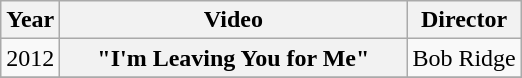<table class="wikitable plainrowheaders">
<tr>
<th>Year</th>
<th style="width:14em;">Video</th>
<th>Director</th>
</tr>
<tr>
<td>2012</td>
<th scope="row">"I'm Leaving You for Me"</th>
<td>Bob Ridge</td>
</tr>
<tr>
</tr>
</table>
